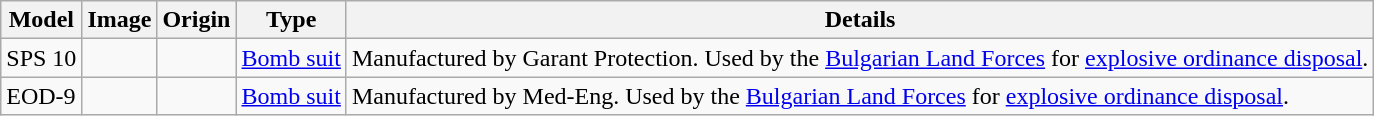<table class="wikitable">
<tr>
<th>Model</th>
<th>Image</th>
<th>Origin</th>
<th>Type</th>
<th>Details</th>
</tr>
<tr>
<td>SPS 10</td>
<td></td>
<td></td>
<td><a href='#'>Bomb suit</a></td>
<td>Manufactured by Garant Protection. Used by the <a href='#'>Bulgarian Land Forces</a> for <a href='#'>explosive ordinance disposal</a>.</td>
</tr>
<tr>
<td>EOD-9</td>
<td></td>
<td></td>
<td><a href='#'>Bomb suit</a></td>
<td>Manufactured by Med-Eng. Used by the <a href='#'>Bulgarian Land Forces</a> for <a href='#'>explosive ordinance disposal</a>.</td>
</tr>
</table>
